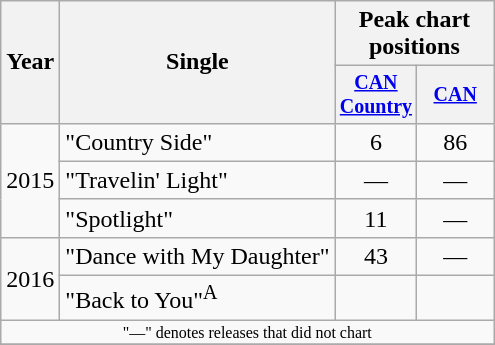<table class="wikitable" style="text-align:center;">
<tr>
<th rowspan="2">Year</th>
<th rowspan="2">Single</th>
<th colspan="2">Peak chart<br>positions</th>
</tr>
<tr style="font-size:smaller;">
<th width="45"><a href='#'>CAN Country</a><br></th>
<th width="45"><a href='#'>CAN</a><br></th>
</tr>
<tr>
<td rowspan="3">2015</td>
<td align="left">"Country Side"</td>
<td>6</td>
<td>86</td>
</tr>
<tr>
<td align="left">"Travelin' Light"</td>
<td>—</td>
<td>—</td>
</tr>
<tr>
<td align="left">"Spotlight"</td>
<td>11</td>
<td>—</td>
</tr>
<tr>
<td rowspan="2">2016</td>
<td align="left">"Dance with My Daughter"</td>
<td>43</td>
<td>—</td>
</tr>
<tr>
<td align="left">"Back to You"<sup>A</sup></td>
<td></td>
<td></td>
</tr>
<tr>
<td colspan="4" style="font-size:8pt">"—" denotes releases that did not chart</td>
</tr>
<tr>
</tr>
</table>
